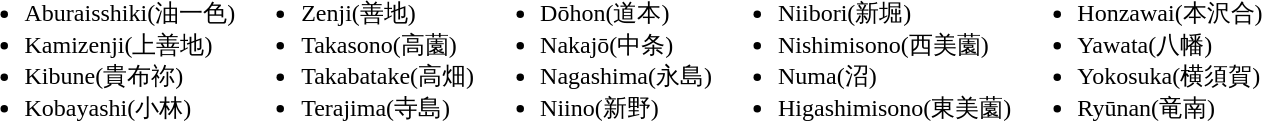<table>
<tr valign="top">
<td><br><ul><li>Aburaisshiki(油一色)</li><li>Kamizenji(上善地)</li><li>Kibune(貴布祢)</li><li>Kobayashi(小林)</li></ul></td>
<td><br><ul><li>Zenji(善地)</li><li>Takasono(高薗)</li><li>Takabatake(高畑)</li><li>Terajima(寺島)</li></ul></td>
<td><br><ul><li>Dōhon(道本)</li><li>Nakajō(中条)</li><li>Nagashima(永島)</li><li>Niino(新野)</li></ul></td>
<td><br><ul><li>Niibori(新堀)</li><li>Nishimisono(西美薗)</li><li>Numa(沼)</li><li>Higashimisono(東美薗)</li></ul></td>
<td><br><ul><li>Honzawai(本沢合)</li><li>Yawata(八幡)</li><li>Yokosuka(横須賀)</li><li>Ryūnan(竜南)</li></ul></td>
</tr>
</table>
